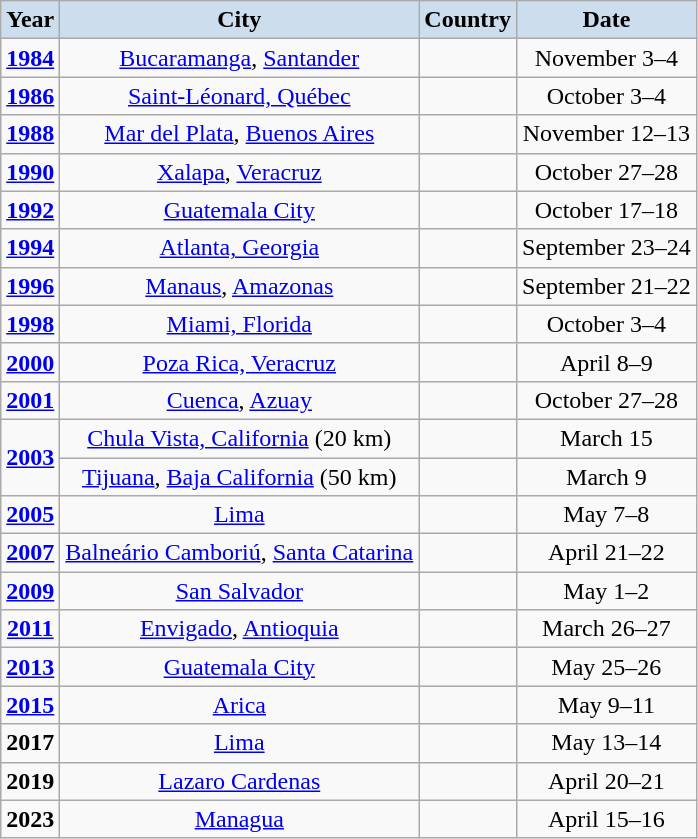<table class="wikitable" style="text-align:center">
<tr>
<th style="background-color: #CCDDEE;">Year</th>
<th style="background-color: #CCDDEE;">City</th>
<th style="background-color: #CCDDEE;">Country</th>
<th style="background-color: #CCDDEE;">Date</th>
</tr>
<tr>
<td><strong><a href='#'>1984</a></strong></td>
<td><a href='#'>Bucaramanga</a>, <a href='#'>Santander</a></td>
<td></td>
<td>November 3–4</td>
</tr>
<tr>
<td><strong><a href='#'>1986</a></strong></td>
<td><a href='#'>Saint-Léonard, Québec</a></td>
<td></td>
<td>October 3–4</td>
</tr>
<tr>
<td><strong><a href='#'>1988</a></strong></td>
<td><a href='#'>Mar del Plata</a>, <a href='#'>Buenos Aires</a></td>
<td></td>
<td>November 12–13</td>
</tr>
<tr>
<td><strong><a href='#'>1990</a></strong></td>
<td><a href='#'>Xalapa</a>, <a href='#'>Veracruz</a></td>
<td></td>
<td>October 27–28</td>
</tr>
<tr>
<td><strong><a href='#'>1992</a></strong></td>
<td><a href='#'>Guatemala City</a></td>
<td></td>
<td>October 17–18</td>
</tr>
<tr>
<td><strong><a href='#'>1994</a></strong></td>
<td><a href='#'>Atlanta, Georgia</a></td>
<td></td>
<td>September 23–24</td>
</tr>
<tr>
<td><strong><a href='#'>1996</a></strong></td>
<td><a href='#'>Manaus</a>, <a href='#'>Amazonas</a></td>
<td></td>
<td>September 21–22</td>
</tr>
<tr>
<td><strong><a href='#'>1998</a></strong></td>
<td><a href='#'>Miami, Florida</a></td>
<td></td>
<td>October 3–4</td>
</tr>
<tr>
<td><strong><a href='#'>2000</a></strong></td>
<td><a href='#'>Poza Rica, Veracruz</a></td>
<td></td>
<td>April 8–9</td>
</tr>
<tr>
<td><strong><a href='#'>2001</a></strong></td>
<td><a href='#'>Cuenca</a>, <a href='#'>Azuay</a></td>
<td></td>
<td>October 27–28</td>
</tr>
<tr>
<td rowspan=2><strong><a href='#'>2003</a></strong></td>
<td><a href='#'>Chula Vista, California</a> (20 km)</td>
<td></td>
<td>March 15</td>
</tr>
<tr>
<td><a href='#'>Tijuana</a>, <a href='#'>Baja California</a> (50 km)</td>
<td></td>
<td>March 9</td>
</tr>
<tr>
<td><strong><a href='#'>2005</a></strong></td>
<td><a href='#'>Lima</a></td>
<td></td>
<td>May 7–8</td>
</tr>
<tr>
<td><strong><a href='#'>2007</a></strong></td>
<td><a href='#'>Balneário Camboriú</a>, <a href='#'>Santa Catarina</a></td>
<td></td>
<td>April 21–22</td>
</tr>
<tr>
<td><strong><a href='#'>2009</a></strong></td>
<td><a href='#'>San Salvador</a></td>
<td></td>
<td>May 1–2</td>
</tr>
<tr>
<td><strong><a href='#'>2011</a></strong></td>
<td><a href='#'>Envigado</a>, <a href='#'>Antioquia</a></td>
<td></td>
<td>March 26–27</td>
</tr>
<tr>
<td><strong><a href='#'>2013</a></strong></td>
<td><a href='#'>Guatemala City</a></td>
<td></td>
<td>May 25–26</td>
</tr>
<tr>
<td><strong><a href='#'>2015</a></strong></td>
<td><a href='#'>Arica</a></td>
<td></td>
<td>May 9–11</td>
</tr>
<tr>
<td><strong>2017</strong></td>
<td><a href='#'>Lima</a></td>
<td></td>
<td>May 13–14</td>
</tr>
<tr>
<td><strong>2019</strong></td>
<td><a href='#'>Lazaro Cardenas</a></td>
<td></td>
<td>April 20–21</td>
</tr>
<tr>
<td><strong>2023</strong></td>
<td><a href='#'>Managua</a></td>
<td></td>
<td>April 15–16</td>
</tr>
</table>
